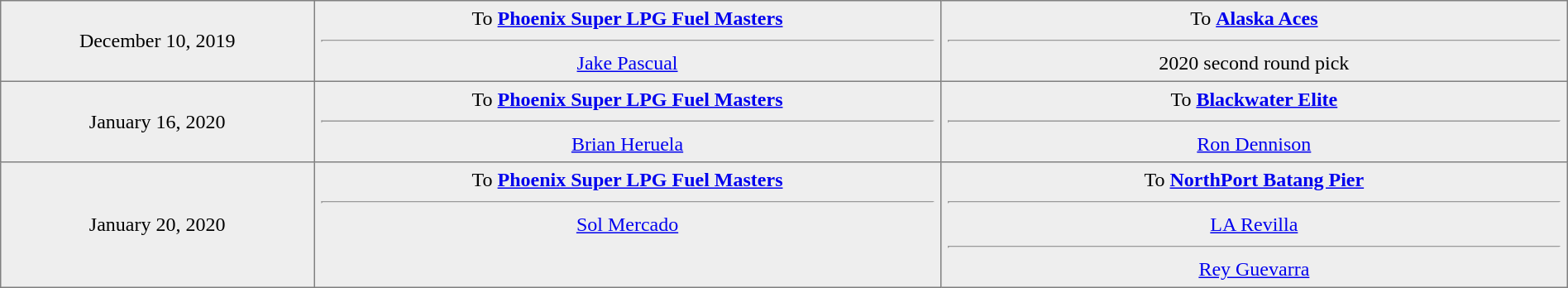<table border="1" style="border-collapse:collapse; text-align:center; width:100%;"  cellpadding="5">
<tr style="background:#eee;">
<td style="width:15%">December 10, 2019</td>
<td style="width:30%; vertical-align:top;">To <strong><a href='#'>Phoenix Super LPG Fuel Masters</a></strong><hr><a href='#'>Jake Pascual</a></td>
<td style="width:30%; vertical-align:top;">To <strong><a href='#'>Alaska Aces</a></strong><hr>2020 second round pick</td>
</tr>
<tr style="background:#eee;">
<td style="width:15%">January 16, 2020</td>
<td style="width:30%; vertical-align:top;">To <strong><a href='#'>Phoenix Super LPG Fuel Masters</a></strong><hr><a href='#'>Brian Heruela</a></td>
<td style="width:30%; vertical-align:top;">To <strong><a href='#'>Blackwater Elite</a></strong><hr><a href='#'>Ron Dennison</a></td>
</tr>
<tr style="background:#eee;">
<td style="width:15%">January 20, 2020</td>
<td style="width:30%; vertical-align:top;">To <strong><a href='#'>Phoenix Super LPG Fuel Masters</a></strong><hr><a href='#'>Sol Mercado</a></td>
<td style="width:30%; vertical-align:top;">To <strong><a href='#'>NorthPort Batang Pier</a></strong><hr><a href='#'>LA Revilla</a><hr><a href='#'>Rey Guevarra</a></td>
</tr>
</table>
